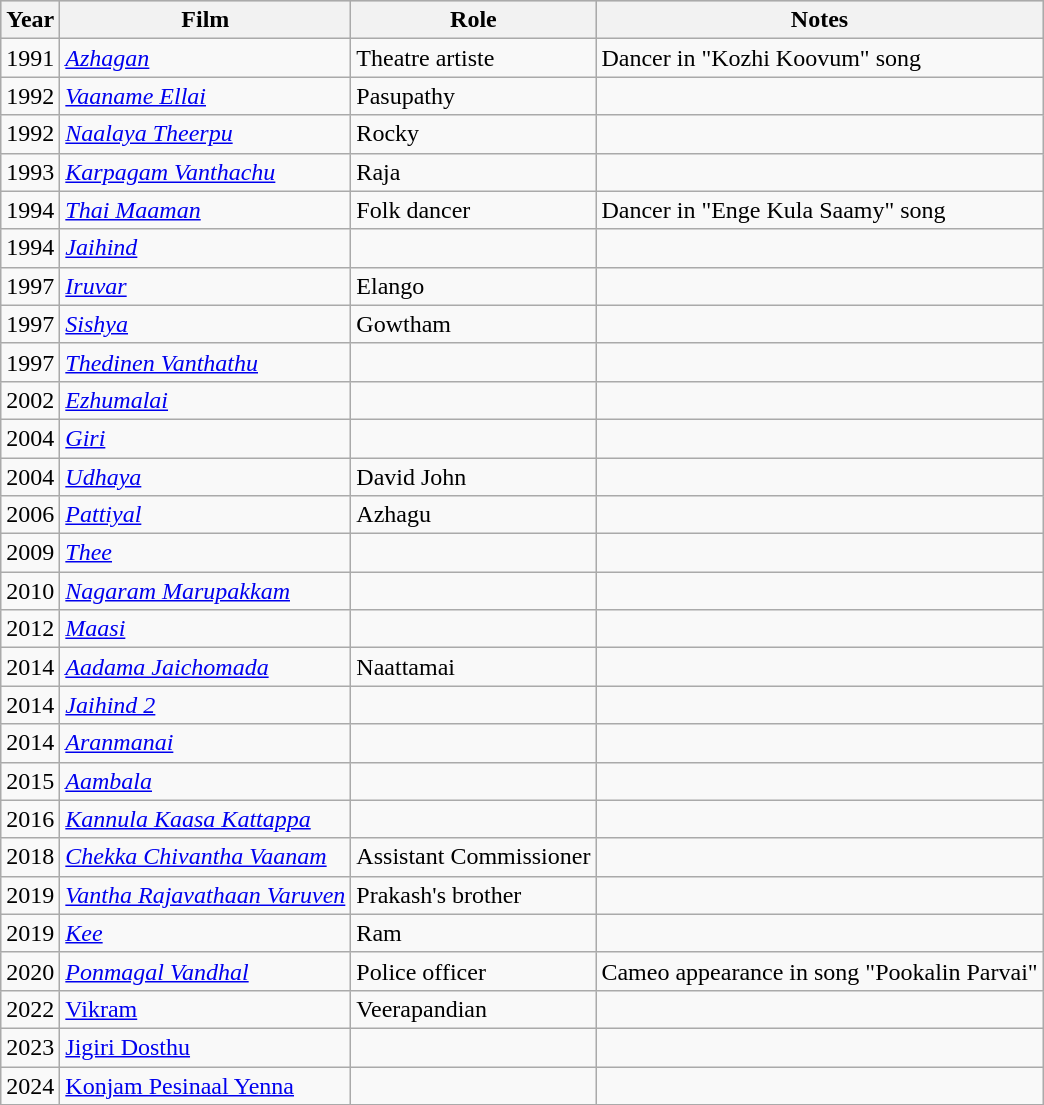<table class="wikitable sortable">
<tr style="background:#ccc; text-align:center;">
<th>Year</th>
<th>Film</th>
<th>Role</th>
<th>Notes</th>
</tr>
<tr>
<td>1991</td>
<td><em><a href='#'>Azhagan</a></em></td>
<td>Theatre artiste</td>
<td>Dancer in "Kozhi Koovum" song</td>
</tr>
<tr>
<td>1992</td>
<td><em><a href='#'>Vaaname Ellai</a></em></td>
<td>Pasupathy</td>
<td></td>
</tr>
<tr>
<td>1992</td>
<td><em><a href='#'>Naalaya Theerpu</a></em></td>
<td>Rocky</td>
<td></td>
</tr>
<tr>
<td>1993</td>
<td><em><a href='#'>Karpagam Vanthachu</a></em></td>
<td>Raja</td>
<td></td>
</tr>
<tr>
<td>1994</td>
<td><em><a href='#'>Thai Maaman</a></em></td>
<td>Folk dancer</td>
<td>Dancer in "Enge Kula Saamy" song</td>
</tr>
<tr>
<td>1994</td>
<td><em><a href='#'>Jaihind</a></em></td>
<td></td>
<td></td>
</tr>
<tr>
<td>1997</td>
<td><em><a href='#'>Iruvar</a></em></td>
<td>Elango</td>
<td></td>
</tr>
<tr>
<td>1997</td>
<td><em><a href='#'>Sishya</a></em></td>
<td>Gowtham</td>
<td></td>
</tr>
<tr>
<td>1997</td>
<td><em><a href='#'>Thedinen Vanthathu</a></em></td>
<td></td>
<td></td>
</tr>
<tr>
<td>2002</td>
<td><em><a href='#'>Ezhumalai</a></em></td>
<td></td>
<td></td>
</tr>
<tr>
<td>2004</td>
<td><em><a href='#'>Giri</a></em></td>
<td></td>
<td></td>
</tr>
<tr>
<td>2004</td>
<td><em><a href='#'>Udhaya</a></em></td>
<td>David John</td>
<td></td>
</tr>
<tr>
<td>2006</td>
<td><em><a href='#'>Pattiyal</a></em></td>
<td>Azhagu</td>
<td></td>
</tr>
<tr>
<td>2009</td>
<td><em><a href='#'>Thee</a></em></td>
<td></td>
<td></td>
</tr>
<tr>
<td>2010</td>
<td><em><a href='#'>Nagaram Marupakkam</a></em></td>
<td></td>
<td></td>
</tr>
<tr>
<td>2012</td>
<td><em><a href='#'>Maasi</a></em></td>
<td></td>
<td></td>
</tr>
<tr>
<td>2014</td>
<td><em><a href='#'>Aadama Jaichomada</a></em></td>
<td>Naattamai</td>
<td></td>
</tr>
<tr>
<td>2014</td>
<td><em><a href='#'>Jaihind 2</a></em></td>
<td></td>
<td></td>
</tr>
<tr>
<td>2014</td>
<td><em><a href='#'>Aranmanai</a></em></td>
<td></td>
<td></td>
</tr>
<tr>
<td>2015</td>
<td><em><a href='#'>Aambala</a></em></td>
<td></td>
<td></td>
</tr>
<tr>
<td>2016</td>
<td><em><a href='#'>Kannula Kaasa Kattappa</a></em></td>
<td></td>
<td></td>
</tr>
<tr>
<td>2018</td>
<td><em><a href='#'>Chekka Chivantha Vaanam</a></em></td>
<td>Assistant Commissioner</td>
<td></td>
</tr>
<tr>
<td>2019</td>
<td><em><a href='#'>Vantha Rajavathaan Varuven</a></em></td>
<td>Prakash's brother</td>
<td></td>
</tr>
<tr>
<td>2019</td>
<td><em><a href='#'>Kee</a></em></td>
<td>Ram</td>
<td></td>
</tr>
<tr>
<td>2020</td>
<td><em><a href='#'>Ponmagal Vandhal</a></em></td>
<td>Police officer</td>
<td>Cameo appearance in song "Pookalin Parvai"<em></td>
</tr>
<tr>
<td>2022</td>
<td></em><a href='#'>Vikram</a><em></td>
<td>Veerapandian</td>
<td></td>
</tr>
<tr>
<td>2023</td>
<td></em><a href='#'>Jigiri Dosthu</a><em></td>
<td></td>
<td></td>
</tr>
<tr>
<td>2024</td>
<td></em><a href='#'>Konjam Pesinaal Yenna</a><em></td>
<td></td>
<td></td>
</tr>
</table>
